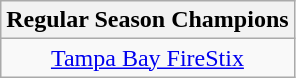<table class="wikitable" style="text-align:center">
<tr>
<th>Regular Season Champions</th>
</tr>
<tr>
<td><a href='#'>Tampa Bay FireStix</a></td>
</tr>
</table>
